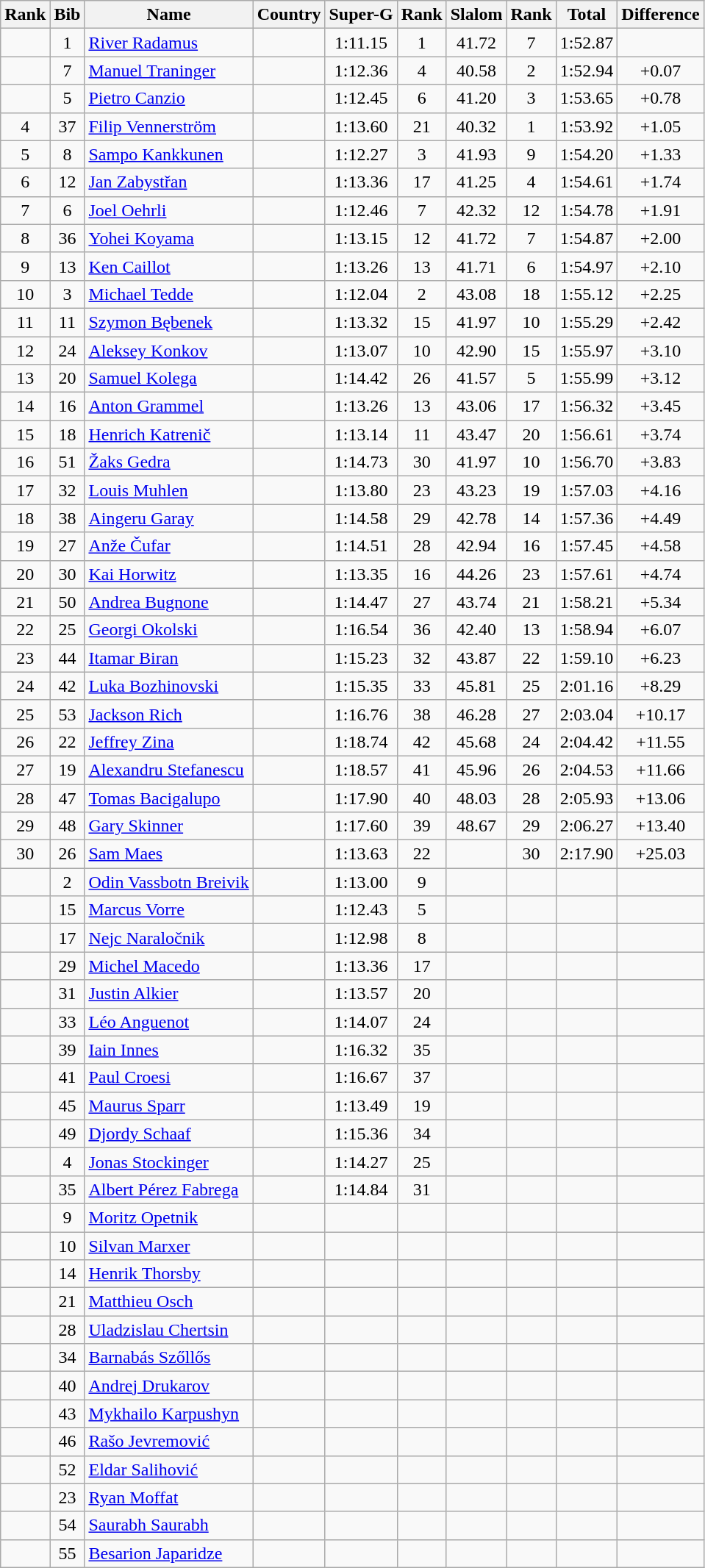<table class="wikitable sortable" style="text-align:center">
<tr>
<th>Rank</th>
<th>Bib</th>
<th>Name</th>
<th>Country</th>
<th>Super-G</th>
<th>Rank</th>
<th>Slalom</th>
<th>Rank</th>
<th>Total</th>
<th>Difference</th>
</tr>
<tr>
<td></td>
<td>1</td>
<td align=left><a href='#'>River Radamus</a></td>
<td align=left></td>
<td>1:11.15</td>
<td>1</td>
<td>41.72</td>
<td>7</td>
<td>1:52.87</td>
<td></td>
</tr>
<tr>
<td></td>
<td>7</td>
<td align=left><a href='#'>Manuel Traninger</a></td>
<td align=left></td>
<td>1:12.36</td>
<td>4</td>
<td>40.58</td>
<td>2</td>
<td>1:52.94</td>
<td>+0.07</td>
</tr>
<tr>
<td></td>
<td>5</td>
<td align=left><a href='#'>Pietro Canzio</a></td>
<td align=left></td>
<td>1:12.45</td>
<td>6</td>
<td>41.20</td>
<td>3</td>
<td>1:53.65</td>
<td>+0.78</td>
</tr>
<tr>
<td>4</td>
<td>37</td>
<td align=left><a href='#'>Filip Vennerström</a></td>
<td align=left></td>
<td>1:13.60</td>
<td>21</td>
<td>40.32</td>
<td>1</td>
<td>1:53.92</td>
<td>+1.05</td>
</tr>
<tr>
<td>5</td>
<td>8</td>
<td align=left><a href='#'>Sampo Kankkunen</a></td>
<td align=left></td>
<td>1:12.27</td>
<td>3</td>
<td>41.93</td>
<td>9</td>
<td>1:54.20</td>
<td>+1.33</td>
</tr>
<tr>
<td>6</td>
<td>12</td>
<td align=left><a href='#'>Jan Zabystřan</a></td>
<td align=left></td>
<td>1:13.36</td>
<td>17</td>
<td>41.25</td>
<td>4</td>
<td>1:54.61</td>
<td>+1.74</td>
</tr>
<tr>
<td>7</td>
<td>6</td>
<td align=left><a href='#'>Joel Oehrli</a></td>
<td align=left></td>
<td>1:12.46</td>
<td>7</td>
<td>42.32</td>
<td>12</td>
<td>1:54.78</td>
<td>+1.91</td>
</tr>
<tr>
<td>8</td>
<td>36</td>
<td align=left><a href='#'>Yohei Koyama</a></td>
<td align=left></td>
<td>1:13.15</td>
<td>12</td>
<td>41.72</td>
<td>7</td>
<td>1:54.87</td>
<td>+2.00</td>
</tr>
<tr>
<td>9</td>
<td>13</td>
<td align=left><a href='#'>Ken Caillot</a></td>
<td align=left></td>
<td>1:13.26</td>
<td>13</td>
<td>41.71</td>
<td>6</td>
<td>1:54.97</td>
<td>+2.10</td>
</tr>
<tr>
<td>10</td>
<td>3</td>
<td align=left><a href='#'>Michael Tedde</a></td>
<td align=left></td>
<td>1:12.04</td>
<td>2</td>
<td>43.08</td>
<td>18</td>
<td>1:55.12</td>
<td>+2.25</td>
</tr>
<tr>
<td>11</td>
<td>11</td>
<td align=left><a href='#'>Szymon Bębenek</a></td>
<td align=left></td>
<td>1:13.32</td>
<td>15</td>
<td>41.97</td>
<td>10</td>
<td>1:55.29</td>
<td>+2.42</td>
</tr>
<tr>
<td>12</td>
<td>24</td>
<td align=left><a href='#'>Aleksey Konkov</a></td>
<td align=left></td>
<td>1:13.07</td>
<td>10</td>
<td>42.90</td>
<td>15</td>
<td>1:55.97</td>
<td>+3.10</td>
</tr>
<tr>
<td>13</td>
<td>20</td>
<td align=left><a href='#'>Samuel Kolega</a></td>
<td align=left></td>
<td>1:14.42</td>
<td>26</td>
<td>41.57</td>
<td>5</td>
<td>1:55.99</td>
<td>+3.12</td>
</tr>
<tr>
<td>14</td>
<td>16</td>
<td align=left><a href='#'>Anton Grammel</a></td>
<td align=left></td>
<td>1:13.26</td>
<td>13</td>
<td>43.06</td>
<td>17</td>
<td>1:56.32</td>
<td>+3.45</td>
</tr>
<tr>
<td>15</td>
<td>18</td>
<td align=left><a href='#'>Henrich Katrenič</a></td>
<td align=left></td>
<td>1:13.14</td>
<td>11</td>
<td>43.47</td>
<td>20</td>
<td>1:56.61</td>
<td>+3.74</td>
</tr>
<tr>
<td>16</td>
<td>51</td>
<td align=left><a href='#'>Žaks Gedra</a></td>
<td align=left></td>
<td>1:14.73</td>
<td>30</td>
<td>41.97</td>
<td>10</td>
<td>1:56.70</td>
<td>+3.83</td>
</tr>
<tr>
<td>17</td>
<td>32</td>
<td align=left><a href='#'>Louis Muhlen</a></td>
<td align=left></td>
<td>1:13.80</td>
<td>23</td>
<td>43.23</td>
<td>19</td>
<td>1:57.03</td>
<td>+4.16</td>
</tr>
<tr>
<td>18</td>
<td>38</td>
<td align=left><a href='#'>Aingeru Garay</a></td>
<td align=left></td>
<td>1:14.58</td>
<td>29</td>
<td>42.78</td>
<td>14</td>
<td>1:57.36</td>
<td>+4.49</td>
</tr>
<tr>
<td>19</td>
<td>27</td>
<td align=left><a href='#'>Anže Čufar</a></td>
<td align=left></td>
<td>1:14.51</td>
<td>28</td>
<td>42.94</td>
<td>16</td>
<td>1:57.45</td>
<td>+4.58</td>
</tr>
<tr>
<td>20</td>
<td>30</td>
<td align=left><a href='#'>Kai Horwitz</a></td>
<td align=left></td>
<td>1:13.35</td>
<td>16</td>
<td>44.26</td>
<td>23</td>
<td>1:57.61</td>
<td>+4.74</td>
</tr>
<tr>
<td>21</td>
<td>50</td>
<td align=left><a href='#'>Andrea Bugnone</a></td>
<td align=left></td>
<td>1:14.47</td>
<td>27</td>
<td>43.74</td>
<td>21</td>
<td>1:58.21</td>
<td>+5.34</td>
</tr>
<tr>
<td>22</td>
<td>25</td>
<td align=left><a href='#'>Georgi Okolski</a></td>
<td align=left></td>
<td>1:16.54</td>
<td>36</td>
<td>42.40</td>
<td>13</td>
<td>1:58.94</td>
<td>+6.07</td>
</tr>
<tr>
<td>23</td>
<td>44</td>
<td align=left><a href='#'>Itamar Biran</a></td>
<td align=left></td>
<td>1:15.23</td>
<td>32</td>
<td>43.87</td>
<td>22</td>
<td>1:59.10</td>
<td>+6.23</td>
</tr>
<tr>
<td>24</td>
<td>42</td>
<td align=left><a href='#'>Luka Bozhinovski</a></td>
<td align=left></td>
<td>1:15.35</td>
<td>33</td>
<td>45.81</td>
<td>25</td>
<td>2:01.16</td>
<td>+8.29</td>
</tr>
<tr>
<td>25</td>
<td>53</td>
<td align=left><a href='#'>Jackson Rich</a></td>
<td align=left></td>
<td>1:16.76</td>
<td>38</td>
<td>46.28</td>
<td>27</td>
<td>2:03.04</td>
<td>+10.17</td>
</tr>
<tr>
<td>26</td>
<td>22</td>
<td align=left><a href='#'>Jeffrey Zina</a></td>
<td align=left></td>
<td>1:18.74</td>
<td>42</td>
<td>45.68</td>
<td>24</td>
<td>2:04.42</td>
<td>+11.55</td>
</tr>
<tr>
<td>27</td>
<td>19</td>
<td align=left><a href='#'>Alexandru Stefanescu</a></td>
<td align=left></td>
<td>1:18.57</td>
<td>41</td>
<td>45.96</td>
<td>26</td>
<td>2:04.53</td>
<td>+11.66</td>
</tr>
<tr>
<td>28</td>
<td>47</td>
<td align=left><a href='#'>Tomas Bacigalupo</a></td>
<td align=left></td>
<td>1:17.90</td>
<td>40</td>
<td>48.03</td>
<td>28</td>
<td>2:05.93</td>
<td>+13.06</td>
</tr>
<tr>
<td>29</td>
<td>48</td>
<td align=left><a href='#'>Gary Skinner</a></td>
<td align=left></td>
<td>1:17.60</td>
<td>39</td>
<td>48.67</td>
<td>29</td>
<td>2:06.27</td>
<td>+13.40</td>
</tr>
<tr>
<td>30</td>
<td>26</td>
<td align=left><a href='#'>Sam Maes</a></td>
<td align=left></td>
<td>1:13.63</td>
<td>22</td>
<td></td>
<td>30</td>
<td>2:17.90</td>
<td>+25.03</td>
</tr>
<tr>
<td></td>
<td>2</td>
<td align=left><a href='#'>Odin Vassbotn Breivik</a></td>
<td align=left></td>
<td>1:13.00</td>
<td>9</td>
<td></td>
<td></td>
<td></td>
<td></td>
</tr>
<tr>
<td></td>
<td>15</td>
<td align=left><a href='#'>Marcus Vorre</a></td>
<td align=left></td>
<td>1:12.43</td>
<td>5</td>
<td></td>
<td></td>
<td></td>
<td></td>
</tr>
<tr>
<td></td>
<td>17</td>
<td align=left><a href='#'>Nejc Naraločnik</a></td>
<td align=left></td>
<td>1:12.98</td>
<td>8</td>
<td></td>
<td></td>
<td></td>
<td></td>
</tr>
<tr>
<td></td>
<td>29</td>
<td align=left><a href='#'>Michel Macedo</a></td>
<td align=left></td>
<td>1:13.36</td>
<td>17</td>
<td></td>
<td></td>
<td></td>
<td></td>
</tr>
<tr>
<td></td>
<td>31</td>
<td align=left><a href='#'>Justin Alkier</a></td>
<td align=left></td>
<td>1:13.57</td>
<td>20</td>
<td></td>
<td></td>
<td></td>
<td></td>
</tr>
<tr>
<td></td>
<td>33</td>
<td align=left><a href='#'>Léo Anguenot</a></td>
<td align=left></td>
<td>1:14.07</td>
<td>24</td>
<td></td>
<td></td>
<td></td>
<td></td>
</tr>
<tr>
<td></td>
<td>39</td>
<td align=left><a href='#'>Iain Innes</a></td>
<td align=left></td>
<td>1:16.32</td>
<td>35</td>
<td></td>
<td></td>
<td></td>
<td></td>
</tr>
<tr>
<td></td>
<td>41</td>
<td align=left><a href='#'>Paul Croesi</a></td>
<td align=left></td>
<td>1:16.67</td>
<td>37</td>
<td></td>
<td></td>
<td></td>
<td></td>
</tr>
<tr>
<td></td>
<td>45</td>
<td align=left><a href='#'>Maurus Sparr</a></td>
<td align=left></td>
<td>1:13.49</td>
<td>19</td>
<td></td>
<td></td>
<td></td>
<td></td>
</tr>
<tr>
<td></td>
<td>49</td>
<td align=left><a href='#'>Djordy Schaaf</a></td>
<td align=left></td>
<td>1:15.36</td>
<td>34</td>
<td></td>
<td></td>
<td></td>
<td></td>
</tr>
<tr>
<td></td>
<td>4</td>
<td align=left><a href='#'>Jonas Stockinger</a></td>
<td align=left></td>
<td>1:14.27</td>
<td>25</td>
<td></td>
<td></td>
<td></td>
<td></td>
</tr>
<tr>
<td></td>
<td>35</td>
<td align=left><a href='#'>Albert Pérez Fabrega</a></td>
<td align=left></td>
<td>1:14.84</td>
<td>31</td>
<td></td>
<td></td>
<td></td>
<td></td>
</tr>
<tr>
<td></td>
<td>9</td>
<td align=left><a href='#'>Moritz Opetnik</a></td>
<td align=left></td>
<td></td>
<td></td>
<td></td>
<td></td>
<td></td>
<td></td>
</tr>
<tr>
<td></td>
<td>10</td>
<td align=left><a href='#'>Silvan Marxer</a></td>
<td align=left></td>
<td></td>
<td></td>
<td></td>
<td></td>
<td></td>
<td></td>
</tr>
<tr>
<td></td>
<td>14</td>
<td align=left><a href='#'>Henrik Thorsby</a></td>
<td align=left></td>
<td></td>
<td></td>
<td></td>
<td></td>
<td></td>
<td></td>
</tr>
<tr>
<td></td>
<td>21</td>
<td align=left><a href='#'>Matthieu Osch</a></td>
<td align=left></td>
<td></td>
<td></td>
<td></td>
<td></td>
<td></td>
<td></td>
</tr>
<tr>
<td></td>
<td>28</td>
<td align=left><a href='#'>Uladzislau Chertsin</a></td>
<td align=left></td>
<td></td>
<td></td>
<td></td>
<td></td>
<td></td>
<td></td>
</tr>
<tr>
<td></td>
<td>34</td>
<td align=left><a href='#'>Barnabás Szőllős</a></td>
<td align=left></td>
<td></td>
<td></td>
<td></td>
<td></td>
<td></td>
<td></td>
</tr>
<tr>
<td></td>
<td>40</td>
<td align=left><a href='#'>Andrej Drukarov</a></td>
<td align=left></td>
<td></td>
<td></td>
<td></td>
<td></td>
<td></td>
<td></td>
</tr>
<tr>
<td></td>
<td>43</td>
<td align=left><a href='#'>Mykhailo Karpushyn</a></td>
<td align=left></td>
<td></td>
<td></td>
<td></td>
<td></td>
<td></td>
<td></td>
</tr>
<tr>
<td></td>
<td>46</td>
<td align=left><a href='#'>Rašo Jevremović</a></td>
<td align=left></td>
<td></td>
<td></td>
<td></td>
<td></td>
<td></td>
<td></td>
</tr>
<tr>
<td></td>
<td>52</td>
<td align=left><a href='#'>Eldar Salihović</a></td>
<td align=left></td>
<td></td>
<td></td>
<td></td>
<td></td>
<td></td>
<td></td>
</tr>
<tr>
<td></td>
<td>23</td>
<td align=left><a href='#'>Ryan Moffat</a></td>
<td align=left></td>
<td></td>
<td></td>
<td></td>
<td></td>
<td></td>
<td></td>
</tr>
<tr>
<td></td>
<td>54</td>
<td align=left><a href='#'>Saurabh Saurabh</a></td>
<td align=left></td>
<td></td>
<td></td>
<td></td>
<td></td>
<td></td>
<td></td>
</tr>
<tr>
<td></td>
<td>55</td>
<td align=left><a href='#'>Besarion Japaridze</a></td>
<td align=left></td>
<td></td>
<td></td>
<td></td>
<td></td>
<td></td>
<td></td>
</tr>
</table>
